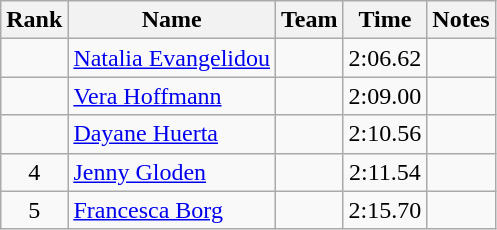<table class="wikitable sortable" style="text-align:center">
<tr>
<th>Rank</th>
<th>Name</th>
<th>Team</th>
<th>Time</th>
<th>Notes</th>
</tr>
<tr>
<td></td>
<td align="left"><a href='#'>Natalia Evangelidou</a></td>
<td align=left></td>
<td>2:06.62</td>
<td></td>
</tr>
<tr>
<td></td>
<td align="left"><a href='#'>Vera Hoffmann</a></td>
<td align=left></td>
<td>2:09.00</td>
<td></td>
</tr>
<tr>
<td></td>
<td align="left"><a href='#'>Dayane Huerta</a></td>
<td align=left></td>
<td>2:10.56</td>
<td></td>
</tr>
<tr>
<td>4</td>
<td align="left"><a href='#'>Jenny Gloden</a></td>
<td align=left></td>
<td>2:11.54</td>
<td></td>
</tr>
<tr>
<td>5</td>
<td align="left"><a href='#'>Francesca Borg</a></td>
<td align=left></td>
<td>2:15.70</td>
<td></td>
</tr>
</table>
